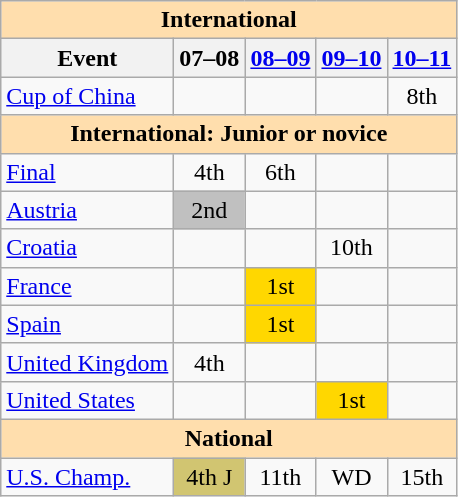<table class="wikitable" style="text-align:center">
<tr>
<th colspan="5" style="background-color: #ffdead; " align="center">International</th>
</tr>
<tr>
<th>Event</th>
<th>07–08</th>
<th><a href='#'>08–09</a></th>
<th><a href='#'>09–10</a></th>
<th><a href='#'>10–11</a></th>
</tr>
<tr>
<td align=left> <a href='#'>Cup of China</a></td>
<td></td>
<td></td>
<td></td>
<td>8th</td>
</tr>
<tr>
<th colspan="5" style="background-color: #ffdead; " align="center">International: Junior or novice</th>
</tr>
<tr>
<td align=left> <a href='#'>Final</a></td>
<td>4th</td>
<td>6th</td>
<td></td>
<td></td>
</tr>
<tr>
<td align=left> <a href='#'>Austria</a></td>
<td bgcolor="silver">2nd</td>
<td></td>
<td></td>
<td></td>
</tr>
<tr>
<td align=left> <a href='#'>Croatia</a></td>
<td></td>
<td></td>
<td>10th</td>
<td></td>
</tr>
<tr>
<td align=left> <a href='#'>France</a></td>
<td></td>
<td bgcolor=gold>1st</td>
<td></td>
<td></td>
</tr>
<tr>
<td align=left> <a href='#'>Spain</a></td>
<td></td>
<td bgcolor=gold>1st</td>
<td></td>
<td></td>
</tr>
<tr>
<td align=left> <a href='#'>United Kingdom</a></td>
<td>4th</td>
<td></td>
<td></td>
<td></td>
</tr>
<tr>
<td align=left> <a href='#'>United States</a></td>
<td></td>
<td></td>
<td bgcolor=gold>1st</td>
<td></td>
</tr>
<tr>
<th colspan="5" style="background-color: #ffdead; " align="center">National</th>
</tr>
<tr>
<td align="left"><a href='#'>U.S. Champ.</a></td>
<td bgcolor="d1c571">4th J</td>
<td>11th</td>
<td>WD</td>
<td>15th</td>
</tr>
</table>
